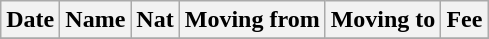<table class="wikitable sortable">
<tr>
<th>Date</th>
<th>Name</th>
<th>Nat</th>
<th>Moving from</th>
<th>Moving to</th>
<th>Fee</th>
</tr>
<tr>
</tr>
</table>
